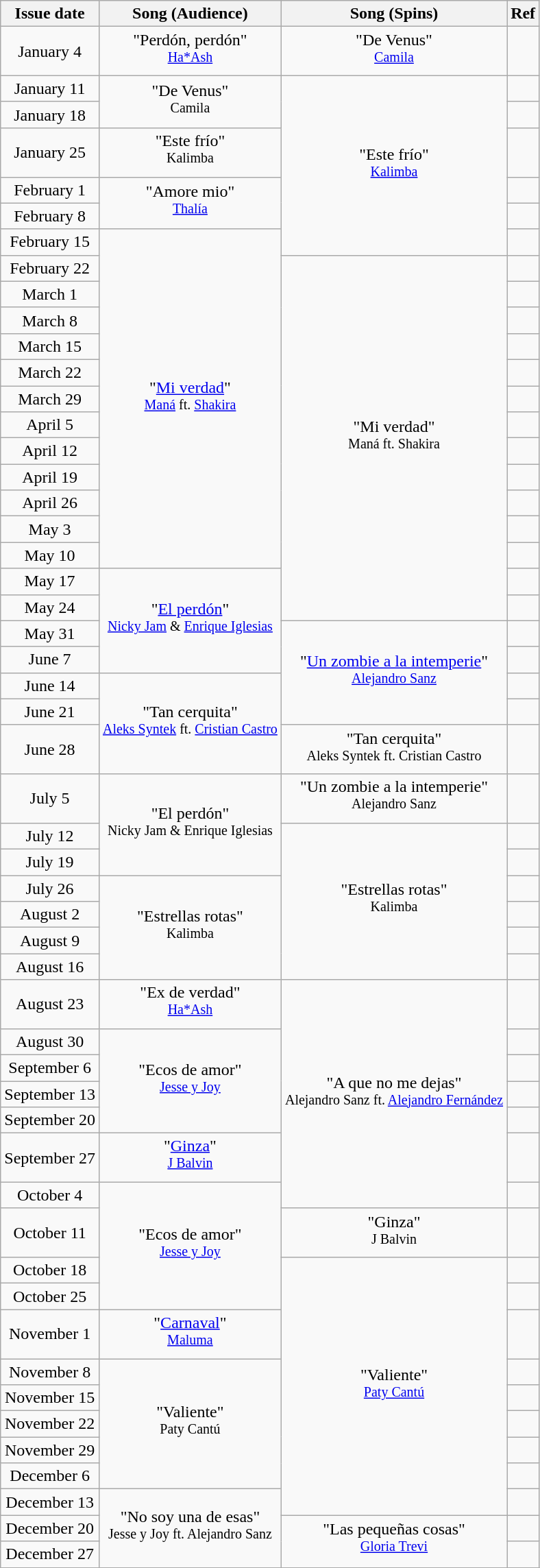<table class="wikitable" style="text-align: center;">
<tr>
<th>Issue date</th>
<th>Song (Audience)</th>
<th>Song (Spins)</th>
<th>Ref</th>
</tr>
<tr>
<td>January 4</td>
<td>"Perdón, perdón"<br><sup><a href='#'>Ha*Ash</a></sup></td>
<td>"De Venus"<br><sup><a href='#'>Camila</a></sup></td>
<td></td>
</tr>
<tr>
<td>January 11</td>
<td rowspan="2">"De Venus"<br><sup>Camila</sup></td>
<td rowspan="6">"Este frío"<br><sup><a href='#'>Kalimba</a></sup></td>
<td></td>
</tr>
<tr>
<td>January 18</td>
<td></td>
</tr>
<tr>
<td>January 25</td>
<td rowspan="1">"Este frío"<br><sup>Kalimba</sup></td>
<td></td>
</tr>
<tr>
<td>February 1</td>
<td rowspan="2">"Amore mio"<br><sup><a href='#'>Thalía</a></sup></td>
<td></td>
</tr>
<tr>
<td>February 8</td>
<td></td>
</tr>
<tr>
<td>February 15</td>
<td rowspan="13">"<a href='#'>Mi verdad</a>"<br><sup><a href='#'>Maná</a> ft. <a href='#'>Shakira</a></sup></td>
<td></td>
</tr>
<tr>
<td>February 22</td>
<td rowspan="14">"Mi verdad"<br><sup>Maná ft. Shakira</sup></td>
<td></td>
</tr>
<tr>
<td>March 1</td>
<td></td>
</tr>
<tr>
<td>March 8</td>
<td></td>
</tr>
<tr>
<td>March 15</td>
<td></td>
</tr>
<tr>
<td>March 22</td>
<td></td>
</tr>
<tr>
<td>March 29</td>
<td></td>
</tr>
<tr>
<td>April 5</td>
<td></td>
</tr>
<tr>
<td>April 12</td>
<td></td>
</tr>
<tr>
<td>April 19</td>
<td></td>
</tr>
<tr>
<td>April 26</td>
<td></td>
</tr>
<tr>
<td>May 3</td>
<td></td>
</tr>
<tr>
<td>May 10</td>
<td></td>
</tr>
<tr>
<td>May 17</td>
<td rowspan="4">"<a href='#'>El perdón</a>"<br><sup><a href='#'>Nicky Jam</a> & <a href='#'>Enrique Iglesias</a></sup></td>
<td></td>
</tr>
<tr>
<td>May 24</td>
<td></td>
</tr>
<tr>
<td>May 31</td>
<td rowspan="4">"<a href='#'>Un zombie a la intemperie</a>"<br><sup><a href='#'>Alejandro Sanz</a></sup></td>
<td></td>
</tr>
<tr>
<td>June 7</td>
<td></td>
</tr>
<tr>
<td>June 14</td>
<td rowspan="3">"Tan cerquita"<br><sup><a href='#'>Aleks Syntek</a> ft. <a href='#'>Cristian Castro</a></sup></td>
<td></td>
</tr>
<tr>
<td>June 21</td>
<td></td>
</tr>
<tr>
<td>June 28</td>
<td rowspan="1">"Tan cerquita"<br><sup>Aleks Syntek ft. Cristian Castro</sup></td>
<td></td>
</tr>
<tr>
<td>July 5</td>
<td rowspan="3">"El perdón"<br><sup>Nicky Jam & Enrique Iglesias</sup></td>
<td rowspan="1">"Un zombie a la intemperie"<br><sup>Alejandro Sanz</sup></td>
<td></td>
</tr>
<tr>
<td>July 12</td>
<td rowspan="6">"Estrellas rotas"<br><sup>Kalimba</sup></td>
<td></td>
</tr>
<tr>
<td>July 19</td>
<td></td>
</tr>
<tr>
<td>July 26</td>
<td rowspan="4">"Estrellas rotas"<br><sup>Kalimba</sup></td>
<td></td>
</tr>
<tr>
<td>August 2</td>
<td></td>
</tr>
<tr>
<td>August 9</td>
<td></td>
</tr>
<tr>
<td>August 16</td>
<td></td>
</tr>
<tr>
<td>August 23</td>
<td rowspan="1">"Ex de verdad"<br><sup><a href='#'>Ha*Ash</a></sup></td>
<td rowspan="7">"A que no me dejas"<br><sup>Alejandro Sanz ft. <a href='#'>Alejandro Fernández</a></sup></td>
<td></td>
</tr>
<tr>
<td>August 30</td>
<td rowspan="4">"Ecos de amor"<br><sup><a href='#'>Jesse y Joy</a></sup></td>
<td></td>
</tr>
<tr>
<td>September 6</td>
<td></td>
</tr>
<tr>
<td>September 13</td>
<td></td>
</tr>
<tr>
<td>September 20</td>
<td></td>
</tr>
<tr>
<td>September 27</td>
<td rowspan="1">"<a href='#'>Ginza</a>"<br><sup><a href='#'>J Balvin</a></sup></td>
<td></td>
</tr>
<tr>
<td>October 4</td>
<td rowspan="4">"Ecos de amor"<br><sup><a href='#'>Jesse y Joy</a></sup></td>
<td></td>
</tr>
<tr>
<td>October 11</td>
<td rowspan="1">"Ginza"<br><sup>J Balvin</sup></td>
<td></td>
</tr>
<tr>
<td>October 18</td>
<td rowspan="9">"Valiente"<br><sup><a href='#'>Paty Cantú</a></sup></td>
<td></td>
</tr>
<tr>
<td>October 25</td>
<td></td>
</tr>
<tr>
<td>November 1</td>
<td rowspan="1">"<a href='#'>Carnaval</a>"<br><sup><a href='#'>Maluma</a></sup></td>
<td></td>
</tr>
<tr>
<td>November 8</td>
<td rowspan="5">"Valiente"<br><sup>Paty Cantú</sup></td>
<td></td>
</tr>
<tr>
<td>November 15</td>
<td></td>
</tr>
<tr>
<td>November 22</td>
<td></td>
</tr>
<tr>
<td>November 29</td>
<td></td>
</tr>
<tr>
<td>December 6</td>
<td></td>
</tr>
<tr>
<td>December 13</td>
<td rowspan="3">"No soy una de esas"<br><sup>Jesse y Joy ft. Alejandro Sanz</sup></td>
<td></td>
</tr>
<tr>
<td>December 20</td>
<td rowspan="2">"Las pequeñas cosas"<br><sup><a href='#'>Gloria Trevi</a></sup></td>
<td></td>
</tr>
<tr>
<td>December 27</td>
<td></td>
</tr>
<tr>
</tr>
</table>
